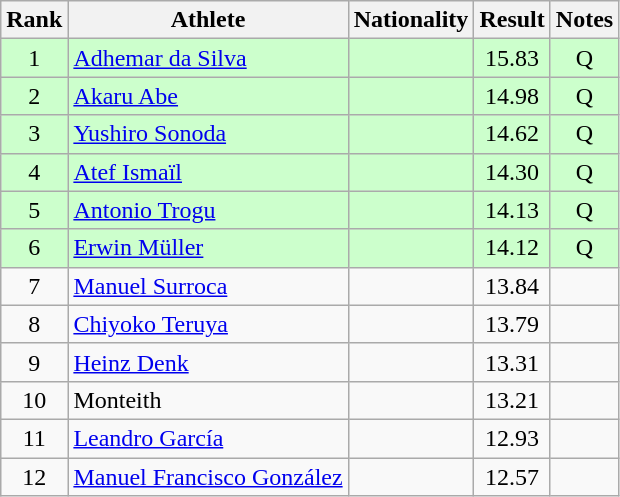<table class="wikitable sortable" style="text-align:center">
<tr>
<th>Rank</th>
<th>Athlete</th>
<th>Nationality</th>
<th>Result</th>
<th>Notes</th>
</tr>
<tr bgcolor=ccffcc>
<td>1</td>
<td align=left><a href='#'>Adhemar da Silva</a></td>
<td align=left></td>
<td>15.83</td>
<td>Q</td>
</tr>
<tr bgcolor=ccffcc>
<td>2</td>
<td align=left><a href='#'>Akaru Abe</a></td>
<td align=left></td>
<td>14.98</td>
<td>Q</td>
</tr>
<tr bgcolor=ccffcc>
<td>3</td>
<td align=left><a href='#'>Yushiro Sonoda</a></td>
<td align=left></td>
<td>14.62</td>
<td>Q</td>
</tr>
<tr bgcolor=ccffcc>
<td>4</td>
<td align=left><a href='#'>Atef Ismaïl</a></td>
<td align=left></td>
<td>14.30</td>
<td>Q</td>
</tr>
<tr bgcolor=ccffcc>
<td>5</td>
<td align=left><a href='#'>Antonio Trogu</a></td>
<td align=left></td>
<td>14.13</td>
<td>Q</td>
</tr>
<tr bgcolor=ccffcc>
<td>6</td>
<td align=left><a href='#'>Erwin Müller</a></td>
<td align=left></td>
<td>14.12</td>
<td>Q</td>
</tr>
<tr>
<td>7</td>
<td align=left><a href='#'>Manuel Surroca</a></td>
<td align=left></td>
<td>13.84</td>
<td></td>
</tr>
<tr>
<td>8</td>
<td align=left><a href='#'>Chiyoko Teruya</a></td>
<td align=left></td>
<td>13.79</td>
<td></td>
</tr>
<tr>
<td>9</td>
<td align=left><a href='#'>Heinz Denk</a></td>
<td align=left></td>
<td>13.31</td>
<td></td>
</tr>
<tr>
<td>10</td>
<td align=left>Monteith</td>
<td align=left></td>
<td>13.21</td>
<td></td>
</tr>
<tr>
<td>11</td>
<td align=left><a href='#'>Leandro García</a></td>
<td align=left></td>
<td>12.93</td>
<td></td>
</tr>
<tr>
<td>12</td>
<td align=left><a href='#'>Manuel Francisco González</a></td>
<td align=left></td>
<td>12.57</td>
<td></td>
</tr>
</table>
